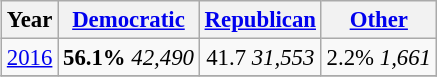<table class="wikitable" style="float:center; margin:1em; font-size:95%;">
<tr>
<th>Year</th>
<th><a href='#'>Democratic</a></th>
<th><a href='#'>Republican</a></th>
<th><a href='#'>Other</a></th>
</tr>
<tr>
<td align="center" ><a href='#'>2016</a></td>
<td align="center" ><strong>56.1%</strong> <em>42,490</em></td>
<td align="center" >41.7 <em>31,553</em></td>
<td align="center" >2.2% <em>1,661</em></td>
</tr>
<tr>
</tr>
</table>
